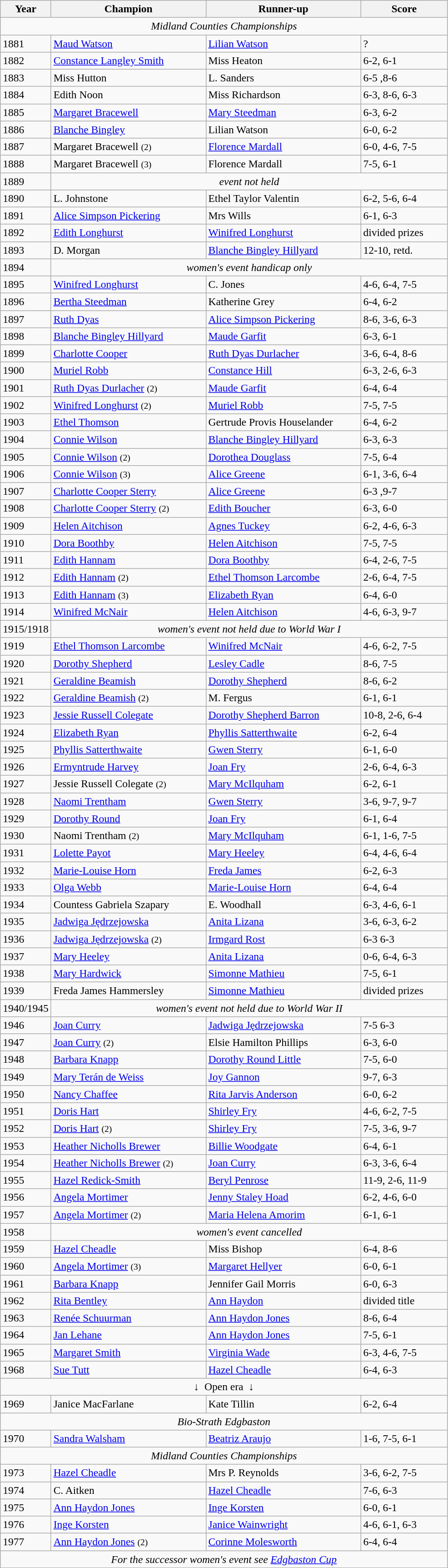<table class=wikitable style=font-size:98%>
<tr>
<th width="60">Year</th>
<th width="220">Champion</th>
<th width="220">Runner-up</th>
<th width="120">Score</th>
</tr>
<tr>
<td colspan=4 align=center><em>Midland Counties Championships</em></td>
</tr>
<tr>
<td>1881</td>
<td> <a href='#'>Maud Watson</a></td>
<td> <a href='#'>Lilian Watson</a></td>
<td>?</td>
</tr>
<tr>
<td>1882</td>
<td> <a href='#'>Constance Langley Smith</a></td>
<td> Miss Heaton</td>
<td>6-2, 6-1</td>
</tr>
<tr>
<td>1883</td>
<td> Miss Hutton</td>
<td> L. Sanders</td>
<td>6-5 ,8-6</td>
</tr>
<tr>
<td>1884</td>
<td> Edith Noon</td>
<td> Miss Richardson</td>
<td>6-3, 8-6, 6-3</td>
</tr>
<tr>
<td>1885</td>
<td> <a href='#'>Margaret Bracewell</a></td>
<td> <a href='#'>Mary Steedman</a></td>
<td>6-3, 6-2</td>
</tr>
<tr>
<td>1886</td>
<td> <a href='#'>Blanche Bingley</a></td>
<td> Lilian Watson</td>
<td>6-0, 6-2</td>
</tr>
<tr>
<td>1887</td>
<td> Margaret Bracewell <small>(2)</small></td>
<td> <a href='#'>Florence Mardall</a></td>
<td>6-0, 4-6, 7-5</td>
</tr>
<tr>
<td>1888</td>
<td> Margaret Bracewell <small>(3)</small></td>
<td> Florence Mardall</td>
<td>7-5, 6-1</td>
</tr>
<tr>
<td>1889</td>
<td colspan=3 align=center><em>event not held</em></td>
</tr>
<tr>
<td>1890</td>
<td> L. Johnstone</td>
<td> Ethel Taylor Valentin</td>
<td>6-2, 5-6, 6-4</td>
</tr>
<tr>
<td>1891</td>
<td> <a href='#'>Alice Simpson Pickering</a></td>
<td> Mrs Wills</td>
<td>6-1, 6-3</td>
</tr>
<tr>
<td>1892</td>
<td> <a href='#'>Edith Longhurst</a></td>
<td> <a href='#'>Winifred Longhurst</a></td>
<td>divided prizes</td>
</tr>
<tr>
<td>1893</td>
<td> D. Morgan</td>
<td> <a href='#'>Blanche Bingley Hillyard</a></td>
<td>12-10, retd.</td>
</tr>
<tr>
<td>1894</td>
<td colspan=3 align=center><em>women's event handicap only</em></td>
</tr>
<tr>
<td>1895</td>
<td> <a href='#'>Winifred Longhurst</a></td>
<td> C. Jones</td>
<td>4-6, 6-4, 7-5</td>
</tr>
<tr>
<td>1896</td>
<td> <a href='#'>Bertha Steedman</a></td>
<td> Katherine Grey</td>
<td>6-4, 6-2</td>
</tr>
<tr>
<td>1897</td>
<td> <a href='#'>Ruth Dyas</a></td>
<td> <a href='#'>Alice Simpson Pickering</a></td>
<td>8-6, 3-6, 6-3</td>
</tr>
<tr>
<td>1898</td>
<td> <a href='#'>Blanche Bingley Hillyard</a></td>
<td> <a href='#'>Maude Garfit</a></td>
<td>6-3, 6-1</td>
</tr>
<tr>
<td>1899</td>
<td> <a href='#'>Charlotte Cooper</a></td>
<td> <a href='#'>Ruth Dyas Durlacher</a></td>
<td>3-6, 6-4, 8-6</td>
</tr>
<tr>
<td>1900</td>
<td> <a href='#'>Muriel Robb</a></td>
<td> <a href='#'>Constance Hill</a></td>
<td>6-3, 2-6, 6-3</td>
</tr>
<tr>
<td>1901</td>
<td> <a href='#'>Ruth Dyas Durlacher</a> <small>(2)</small></td>
<td> <a href='#'>Maude Garfit</a></td>
<td>6-4, 6-4</td>
</tr>
<tr>
<td>1902</td>
<td> <a href='#'>Winifred Longhurst</a> <small>(2)</small></td>
<td> <a href='#'>Muriel Robb</a></td>
<td>7-5, 7-5</td>
</tr>
<tr>
<td>1903</td>
<td> <a href='#'>Ethel Thomson</a></td>
<td> Gertrude Provis Houselander</td>
<td>6-4, 6-2</td>
</tr>
<tr>
<td>1904</td>
<td> <a href='#'>Connie Wilson</a></td>
<td> <a href='#'>Blanche Bingley Hillyard</a></td>
<td>6-3, 6-3</td>
</tr>
<tr>
<td>1905</td>
<td> <a href='#'>Connie Wilson</a> <small>(2)</small></td>
<td> <a href='#'>Dorothea Douglass</a></td>
<td>7-5, 6-4</td>
</tr>
<tr>
<td>1906</td>
<td> <a href='#'>Connie Wilson</a> <small>(3)</small></td>
<td> <a href='#'>Alice Greene</a></td>
<td>6-1, 3-6, 6-4</td>
</tr>
<tr>
<td>1907</td>
<td> <a href='#'>Charlotte Cooper Sterry</a></td>
<td> <a href='#'>Alice Greene</a></td>
<td>6-3 ,9-7</td>
</tr>
<tr>
<td>1908</td>
<td> <a href='#'>Charlotte Cooper Sterry</a> <small>(2)</small></td>
<td> <a href='#'>Edith Boucher</a></td>
<td>6-3, 6-0</td>
</tr>
<tr>
<td>1909</td>
<td> <a href='#'>Helen Aitchison</a></td>
<td> <a href='#'>Agnes Tuckey</a></td>
<td>6-2, 4-6, 6-3</td>
</tr>
<tr>
<td>1910</td>
<td> <a href='#'>Dora Boothby</a></td>
<td> <a href='#'>Helen Aitchison</a></td>
<td>7-5, 7-5</td>
</tr>
<tr>
<td>1911</td>
<td> <a href='#'>Edith Hannam</a></td>
<td><a href='#'>Dora Boothby</a></td>
<td>6-4, 2-6, 7-5</td>
</tr>
<tr>
<td>1912</td>
<td> <a href='#'>Edith Hannam</a> <small>(2)</small></td>
<td> <a href='#'>Ethel Thomson Larcombe</a></td>
<td>2-6, 6-4, 7-5</td>
</tr>
<tr>
<td>1913</td>
<td> <a href='#'>Edith Hannam</a> <small>(3)</small></td>
<td> <a href='#'>Elizabeth Ryan</a></td>
<td>6-4, 6-0</td>
</tr>
<tr>
<td>1914</td>
<td> <a href='#'>Winifred McNair</a></td>
<td> <a href='#'>Helen Aitchison</a></td>
<td>4-6, 6-3, 9-7</td>
</tr>
<tr>
<td>1915/1918</td>
<td colspan=3 align=center><em>women's event not held due to World War I</em></td>
</tr>
<tr>
<td>1919</td>
<td> <a href='#'>Ethel Thomson Larcombe</a></td>
<td> <a href='#'>Winifred McNair</a></td>
<td>4-6, 6-2, 7-5</td>
</tr>
<tr>
<td>1920</td>
<td> <a href='#'>Dorothy Shepherd</a></td>
<td> <a href='#'>Lesley Cadle</a></td>
<td>8-6, 7-5</td>
</tr>
<tr>
<td>1921</td>
<td> <a href='#'>Geraldine Beamish</a></td>
<td> <a href='#'>Dorothy Shepherd</a></td>
<td>8-6, 6-2</td>
</tr>
<tr>
<td>1922</td>
<td> <a href='#'>Geraldine Beamish</a> <small>(2)</small></td>
<td> M. Fergus</td>
<td>6-1, 6-1</td>
</tr>
<tr>
<td>1923</td>
<td> <a href='#'>Jessie Russell Colegate</a></td>
<td> <a href='#'>Dorothy Shepherd Barron</a></td>
<td>10-8, 2-6, 6-4</td>
</tr>
<tr>
<td>1924</td>
<td> <a href='#'>Elizabeth Ryan</a></td>
<td> <a href='#'>Phyllis Satterthwaite</a></td>
<td>6-2, 6-4</td>
</tr>
<tr>
<td>1925</td>
<td> <a href='#'>Phyllis Satterthwaite</a></td>
<td> <a href='#'>Gwen Sterry</a></td>
<td>6-1, 6-0</td>
</tr>
<tr>
<td>1926</td>
<td> <a href='#'>Ermyntrude Harvey</a></td>
<td> <a href='#'>Joan Fry</a></td>
<td>2-6, 6-4, 6-3</td>
</tr>
<tr>
<td>1927</td>
<td> Jessie Russell Colegate <small>(2)</small></td>
<td> <a href='#'>Mary McIlquham</a></td>
<td>6-2, 6-1</td>
</tr>
<tr>
<td>1928</td>
<td> <a href='#'>Naomi Trentham</a></td>
<td> <a href='#'>Gwen Sterry</a></td>
<td>3-6, 9-7, 9-7</td>
</tr>
<tr>
<td>1929</td>
<td> <a href='#'>Dorothy Round</a></td>
<td> <a href='#'>Joan Fry</a></td>
<td>6-1, 6-4</td>
</tr>
<tr>
<td>1930</td>
<td> Naomi Trentham <small>(2)</small></td>
<td> <a href='#'>Mary McIlquham</a></td>
<td>6-1, 1-6, 7-5</td>
</tr>
<tr>
<td>1931</td>
<td> <a href='#'>Lolette Payot</a></td>
<td> <a href='#'>Mary Heeley</a></td>
<td>6-4, 4-6, 6-4</td>
</tr>
<tr>
<td>1932</td>
<td> <a href='#'>Marie-Louise Horn</a></td>
<td> <a href='#'>Freda James</a></td>
<td>6-2, 6-3</td>
</tr>
<tr>
<td>1933</td>
<td> <a href='#'>Olga Webb</a></td>
<td> <a href='#'>Marie-Louise Horn</a></td>
<td>6-4, 6-4</td>
</tr>
<tr>
<td>1934</td>
<td> Countess Gabriela Szapary</td>
<td> E. Woodhall</td>
<td>6-3, 4-6, 6-1</td>
</tr>
<tr>
<td>1935</td>
<td> <a href='#'>Jadwiga Jędrzejowska</a></td>
<td> <a href='#'>Anita Lizana</a></td>
<td>3-6, 6-3, 6-2</td>
</tr>
<tr>
<td>1936</td>
<td> <a href='#'>Jadwiga Jędrzejowska</a> <small>(2)</small></td>
<td> <a href='#'>Irmgard Rost</a></td>
<td>6-3 6-3</td>
</tr>
<tr>
<td>1937</td>
<td> <a href='#'>Mary Heeley</a></td>
<td> <a href='#'>Anita Lizana</a></td>
<td>0-6, 6-4, 6-3</td>
</tr>
<tr>
<td>1938</td>
<td> <a href='#'>Mary Hardwick</a></td>
<td> <a href='#'>Simonne Mathieu</a></td>
<td>7-5, 6-1</td>
</tr>
<tr>
<td>1939</td>
<td> Freda James Hammersley</td>
<td> <a href='#'>Simonne Mathieu</a></td>
<td>divided prizes</td>
</tr>
<tr>
<td>1940/1945</td>
<td colspan=3 align=center><em>women's event not held due to World War II</em></td>
</tr>
<tr>
<td>1946</td>
<td> <a href='#'>Joan Curry</a></td>
<td> <a href='#'>Jadwiga Jędrzejowska</a></td>
<td>7-5 6-3</td>
</tr>
<tr>
<td>1947</td>
<td> <a href='#'>Joan Curry</a> <small>(2)</small></td>
<td> Elsie Hamilton Phillips</td>
<td>6-3, 6-0</td>
</tr>
<tr>
<td>1948</td>
<td> <a href='#'>Barbara Knapp</a></td>
<td> <a href='#'>Dorothy Round Little</a></td>
<td>7-5, 6-0</td>
</tr>
<tr>
<td>1949</td>
<td> <a href='#'>Mary Terán de Weiss</a></td>
<td> <a href='#'>Joy Gannon</a></td>
<td>9-7, 6-3</td>
</tr>
<tr>
<td>1950</td>
<td> <a href='#'>Nancy Chaffee</a></td>
<td> <a href='#'>Rita Jarvis Anderson</a></td>
<td>6-0, 6-2</td>
</tr>
<tr>
<td>1951</td>
<td> <a href='#'>Doris Hart</a></td>
<td> <a href='#'>Shirley Fry</a></td>
<td>4-6, 6-2, 7-5</td>
</tr>
<tr>
<td>1952</td>
<td> <a href='#'>Doris Hart</a> <small>(2)</small></td>
<td> <a href='#'>Shirley Fry</a></td>
<td>7-5, 3-6, 9-7</td>
</tr>
<tr>
<td>1953</td>
<td> <a href='#'>Heather Nicholls Brewer</a></td>
<td> <a href='#'>Billie Woodgate</a></td>
<td>6-4, 6-1</td>
</tr>
<tr>
<td>1954</td>
<td> <a href='#'>Heather Nicholls Brewer</a> <small>(2)</small></td>
<td> <a href='#'>Joan Curry</a></td>
<td>6-3, 3-6, 6-4</td>
</tr>
<tr>
<td>1955</td>
<td> <a href='#'>Hazel Redick-Smith</a></td>
<td> <a href='#'>Beryl Penrose</a></td>
<td>11-9, 2-6, 11-9</td>
</tr>
<tr>
<td>1956</td>
<td> <a href='#'>Angela Mortimer</a></td>
<td> <a href='#'>Jenny Staley Hoad</a></td>
<td>6-2, 4-6, 6-0</td>
</tr>
<tr>
<td>1957</td>
<td> <a href='#'>Angela Mortimer</a> <small>(2)</small></td>
<td> <a href='#'>Maria Helena Amorim</a></td>
<td>6-1, 6-1</td>
</tr>
<tr>
<td>1958</td>
<td colspan=3 align=center><em>women's event cancelled</em></td>
</tr>
<tr>
<td>1959</td>
<td> <a href='#'>Hazel  Cheadle</a></td>
<td> Miss Bishop</td>
<td>6-4, 8-6</td>
</tr>
<tr>
<td>1960</td>
<td> <a href='#'>Angela Mortimer</a> <small>(3)</small></td>
<td> <a href='#'>Margaret Hellyer</a></td>
<td>6-0, 6-1</td>
</tr>
<tr>
<td>1961</td>
<td> <a href='#'>Barbara Knapp</a></td>
<td> Jennifer Gail Morris</td>
<td>6-0, 6-3</td>
</tr>
<tr>
<td>1962</td>
<td> <a href='#'>Rita Bentley</a></td>
<td> <a href='#'>Ann Haydon</a></td>
<td>divided title</td>
</tr>
<tr>
<td>1963</td>
<td> <a href='#'>Renée Schuurman</a></td>
<td> <a href='#'>Ann Haydon Jones</a></td>
<td>8-6, 6-4</td>
</tr>
<tr>
<td>1964</td>
<td> <a href='#'>Jan Lehane</a></td>
<td> <a href='#'>Ann Haydon Jones</a></td>
<td>7-5, 6-1</td>
</tr>
<tr>
<td>1965</td>
<td> <a href='#'>Margaret Smith</a></td>
<td> <a href='#'>Virginia Wade</a></td>
<td>6-3, 4-6, 7-5</td>
</tr>
<tr>
<td>1968</td>
<td> <a href='#'>Sue Tutt</a></td>
<td> <a href='#'>Hazel  Cheadle</a></td>
<td>6-4, 6-3</td>
</tr>
<tr>
<td colspan="4" align="center">↓  Open era  ↓</td>
</tr>
<tr>
<td>1969</td>
<td> Janice MacFarlane</td>
<td> Kate Tillin</td>
<td>6-2, 6-4</td>
</tr>
<tr>
<td colspan=4 align=center><em>Bio-Strath Edgbaston</em></td>
</tr>
<tr>
<td>1970</td>
<td> <a href='#'>Sandra Walsham</a></td>
<td> <a href='#'>Beatriz Araujo</a></td>
<td>1-6, 7-5, 6-1</td>
</tr>
<tr>
<td colspan=4 align=center><em>Midland Counties Championships</em></td>
</tr>
<tr>
<td>1973</td>
<td> <a href='#'>Hazel  Cheadle</a></td>
<td> Mrs P. Reynolds</td>
<td>3-6, 6-2, 7-5</td>
</tr>
<tr>
<td>1974</td>
<td> C. Aitken</td>
<td> <a href='#'>Hazel  Cheadle</a></td>
<td>7-6, 6-3</td>
</tr>
<tr>
<td>1975</td>
<td> <a href='#'>Ann Haydon Jones</a></td>
<td> <a href='#'>Inge Korsten</a></td>
<td>6-0, 6-1</td>
</tr>
<tr>
<td>1976</td>
<td> <a href='#'>Inge Korsten</a></td>
<td> <a href='#'>Janice Wainwright</a></td>
<td>4-6, 6-1, 6-3</td>
</tr>
<tr>
<td>1977</td>
<td> <a href='#'>Ann Haydon Jones</a> <small>(2)</small></td>
<td> <a href='#'>Corinne Molesworth</a></td>
<td>6-4, 6-4</td>
</tr>
<tr>
<td colspan=4 align=center><em>For the successor women's event see <a href='#'>Edgbaston Cup</a></em></td>
</tr>
<tr>
</tr>
</table>
